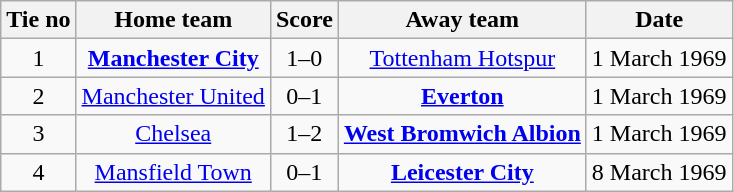<table class="wikitable" style="text-align: center">
<tr>
<th>Tie no</th>
<th>Home team</th>
<th>Score</th>
<th>Away team</th>
<th>Date</th>
</tr>
<tr>
<td>1</td>
<td><strong><a href='#'>Manchester City</a></strong></td>
<td>1–0</td>
<td><a href='#'>Tottenham Hotspur</a></td>
<td>1 March 1969</td>
</tr>
<tr>
<td>2</td>
<td><a href='#'>Manchester United</a></td>
<td>0–1</td>
<td><strong><a href='#'>Everton</a></strong></td>
<td>1 March 1969</td>
</tr>
<tr>
<td>3</td>
<td><a href='#'>Chelsea</a></td>
<td>1–2</td>
<td><strong><a href='#'>West Bromwich Albion</a></strong></td>
<td>1 March 1969</td>
</tr>
<tr>
<td>4</td>
<td><a href='#'>Mansfield Town</a></td>
<td>0–1</td>
<td><strong><a href='#'>Leicester City</a></strong></td>
<td>8 March 1969</td>
</tr>
</table>
